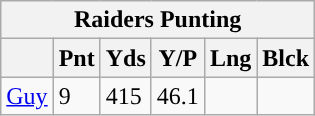<table class="wikitable">
<tr>
<th colspan="6">Raiders Punting</th>
</tr>
<tr>
<th></th>
<th>Pnt</th>
<th>Yds</th>
<th>Y/P</th>
<th>Lng</th>
<th>Blck</th>
</tr>
<tr>
<td><a href='#'>Guy</a></td>
<td>9</td>
<td>415</td>
<td>46.1</td>
<td></td>
<td></td>
</tr>
</table>
